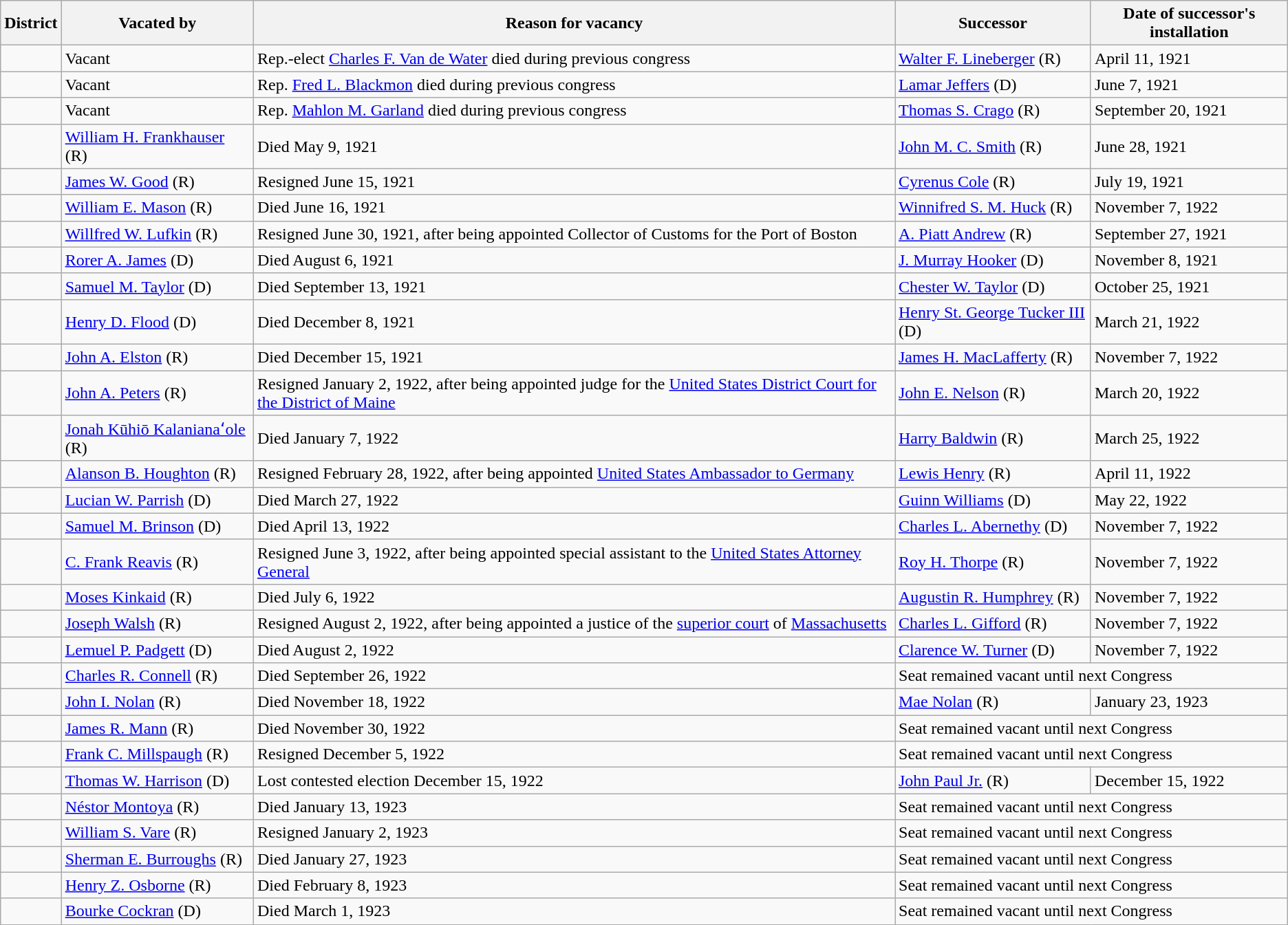<table class=wikitable>
<tr>
<th>District</th>
<th>Vacated by</th>
<th>Reason for vacancy</th>
<th>Successor</th>
<th>Date of successor's installation</th>
</tr>
<tr>
<td></td>
<td>Vacant</td>
<td>Rep.-elect <a href='#'>Charles F. Van de Water</a> died during previous congress</td>
<td><a href='#'>Walter F. Lineberger</a> (R)</td>
<td>April 11, 1921</td>
</tr>
<tr>
<td></td>
<td>Vacant</td>
<td>Rep. <a href='#'>Fred L. Blackmon</a> died during previous congress</td>
<td><a href='#'>Lamar Jeffers</a> (D)</td>
<td>June 7, 1921</td>
</tr>
<tr>
<td></td>
<td>Vacant</td>
<td>Rep. <a href='#'>Mahlon M. Garland</a> died during previous congress</td>
<td><a href='#'>Thomas S. Crago</a> (R)</td>
<td>September 20, 1921</td>
</tr>
<tr>
<td></td>
<td><a href='#'>William H. Frankhauser</a> (R)</td>
<td>Died May 9, 1921</td>
<td><a href='#'>John M. C. Smith</a> (R)</td>
<td>June 28, 1921</td>
</tr>
<tr>
<td></td>
<td><a href='#'>James W. Good</a> (R)</td>
<td>Resigned June 15, 1921</td>
<td><a href='#'>Cyrenus Cole</a> (R)</td>
<td>July 19, 1921</td>
</tr>
<tr>
<td></td>
<td><a href='#'>William E. Mason</a> (R)</td>
<td>Died June 16, 1921</td>
<td><a href='#'>Winnifred S. M. Huck</a> (R)</td>
<td>November 7, 1922</td>
</tr>
<tr>
<td></td>
<td><a href='#'>Willfred W. Lufkin</a> (R)</td>
<td>Resigned June 30, 1921, after being appointed Collector of Customs for the Port of Boston</td>
<td><a href='#'>A. Piatt Andrew</a> (R)</td>
<td>September 27, 1921</td>
</tr>
<tr>
<td></td>
<td><a href='#'>Rorer A. James</a> (D)</td>
<td>Died August 6, 1921</td>
<td><a href='#'>J. Murray Hooker</a> (D)</td>
<td>November 8, 1921</td>
</tr>
<tr>
<td></td>
<td><a href='#'>Samuel M. Taylor</a> (D)</td>
<td>Died September 13, 1921</td>
<td><a href='#'>Chester W. Taylor</a> (D)</td>
<td>October 25, 1921</td>
</tr>
<tr>
<td></td>
<td><a href='#'>Henry D. Flood</a> (D)</td>
<td>Died December 8, 1921</td>
<td><a href='#'>Henry St. George Tucker III</a> (D)</td>
<td>March 21, 1922</td>
</tr>
<tr>
<td></td>
<td><a href='#'>John A. Elston</a> (R)</td>
<td>Died December 15, 1921</td>
<td><a href='#'>James H. MacLafferty</a> (R)</td>
<td>November 7, 1922</td>
</tr>
<tr>
<td></td>
<td><a href='#'>John A. Peters</a> (R)</td>
<td>Resigned January 2, 1922, after being appointed judge for the <a href='#'>United States District Court for the District of Maine</a></td>
<td><a href='#'>John E. Nelson</a> (R)</td>
<td>March 20, 1922</td>
</tr>
<tr>
<td></td>
<td><a href='#'>Jonah Kūhiō Kalanianaʻole</a> (R)</td>
<td>Died January 7, 1922</td>
<td><a href='#'>Harry Baldwin</a> (R)</td>
<td>March 25, 1922</td>
</tr>
<tr>
<td></td>
<td><a href='#'>Alanson B. Houghton</a> (R)</td>
<td>Resigned February 28, 1922, after being appointed <a href='#'>United States Ambassador to Germany</a></td>
<td><a href='#'>Lewis Henry</a> (R)</td>
<td>April 11, 1922</td>
</tr>
<tr>
<td></td>
<td><a href='#'>Lucian W. Parrish</a> (D)</td>
<td>Died March 27, 1922</td>
<td><a href='#'>Guinn Williams</a> (D)</td>
<td>May 22, 1922</td>
</tr>
<tr>
<td></td>
<td><a href='#'>Samuel M. Brinson</a> (D)</td>
<td>Died April 13, 1922</td>
<td><a href='#'>Charles L. Abernethy</a> (D)</td>
<td>November 7, 1922</td>
</tr>
<tr>
<td></td>
<td><a href='#'>C. Frank Reavis</a> (R)</td>
<td>Resigned June 3, 1922, after being appointed special assistant to the <a href='#'>United States Attorney General</a></td>
<td><a href='#'>Roy H. Thorpe</a> (R)</td>
<td>November 7, 1922</td>
</tr>
<tr>
<td></td>
<td><a href='#'>Moses Kinkaid</a> (R)</td>
<td>Died July 6, 1922</td>
<td><a href='#'>Augustin R. Humphrey</a> (R)</td>
<td>November 7, 1922</td>
</tr>
<tr>
<td></td>
<td><a href='#'>Joseph Walsh</a> (R)</td>
<td>Resigned August 2, 1922, after being appointed a justice of the <a href='#'>superior court</a> of <a href='#'>Massachusetts</a></td>
<td><a href='#'>Charles L. Gifford</a> (R)</td>
<td>November 7, 1922</td>
</tr>
<tr>
<td></td>
<td><a href='#'>Lemuel P. Padgett</a> (D)</td>
<td>Died August 2, 1922</td>
<td><a href='#'>Clarence W. Turner</a> (D)</td>
<td>November 7, 1922</td>
</tr>
<tr>
<td></td>
<td><a href='#'>Charles R. Connell</a> (R)</td>
<td>Died September 26, 1922</td>
<td colspan=2>Seat remained vacant until next Congress</td>
</tr>
<tr>
<td></td>
<td><a href='#'>John I. Nolan</a> (R)</td>
<td>Died November 18, 1922</td>
<td><a href='#'>Mae Nolan</a> (R)</td>
<td>January 23, 1923</td>
</tr>
<tr>
<td></td>
<td><a href='#'>James R. Mann</a> (R)</td>
<td>Died November 30, 1922</td>
<td colspan=2>Seat remained vacant until next Congress</td>
</tr>
<tr>
<td></td>
<td><a href='#'>Frank C. Millspaugh</a> (R)</td>
<td>Resigned December 5, 1922</td>
<td colspan=2>Seat remained vacant until next Congress</td>
</tr>
<tr>
<td></td>
<td><a href='#'>Thomas W. Harrison</a> (D)</td>
<td>Lost contested election December 15, 1922</td>
<td><a href='#'>John Paul Jr.</a> (R)</td>
<td>December 15, 1922</td>
</tr>
<tr>
<td></td>
<td><a href='#'>Néstor Montoya</a> (R)</td>
<td>Died January 13, 1923</td>
<td colspan=2>Seat remained vacant until next Congress</td>
</tr>
<tr>
<td></td>
<td><a href='#'>William S. Vare</a> (R)</td>
<td>Resigned January 2, 1923</td>
<td colspan=2>Seat remained vacant until next Congress</td>
</tr>
<tr>
<td></td>
<td><a href='#'>Sherman E. Burroughs</a> (R)</td>
<td>Died January 27, 1923</td>
<td colspan=2>Seat remained vacant until next Congress</td>
</tr>
<tr>
<td></td>
<td><a href='#'>Henry Z. Osborne</a> (R)</td>
<td>Died February 8, 1923</td>
<td colspan=2>Seat remained vacant until next Congress</td>
</tr>
<tr>
<td></td>
<td><a href='#'>Bourke Cockran</a> (D)</td>
<td>Died March 1, 1923</td>
<td colspan=2>Seat remained vacant until next Congress</td>
</tr>
</table>
